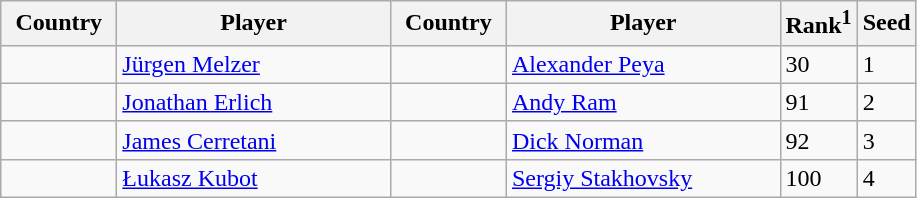<table class="sortable wikitable">
<tr>
<th width="70">Country</th>
<th width="175">Player</th>
<th width="70">Country</th>
<th width="175">Player</th>
<th>Rank<sup>1</sup></th>
<th>Seed</th>
</tr>
<tr>
<td></td>
<td><a href='#'>Jürgen Melzer</a></td>
<td></td>
<td><a href='#'>Alexander Peya</a></td>
<td>30</td>
<td>1</td>
</tr>
<tr>
<td></td>
<td><a href='#'>Jonathan Erlich</a></td>
<td></td>
<td><a href='#'>Andy Ram</a></td>
<td>91</td>
<td>2</td>
</tr>
<tr>
<td></td>
<td><a href='#'>James Cerretani</a></td>
<td></td>
<td><a href='#'>Dick Norman</a></td>
<td>92</td>
<td>3</td>
</tr>
<tr>
<td></td>
<td><a href='#'>Łukasz Kubot</a></td>
<td></td>
<td><a href='#'>Sergiy Stakhovsky</a></td>
<td>100</td>
<td>4</td>
</tr>
</table>
